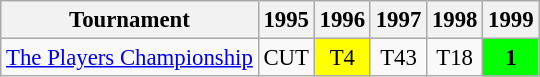<table class="wikitable" style="font-size:95%;text-align:center;">
<tr>
<th>Tournament</th>
<th>1995</th>
<th>1996</th>
<th>1997</th>
<th>1998</th>
<th>1999</th>
</tr>
<tr>
<td align=left><a href='#'>The Players Championship</a></td>
<td>CUT</td>
<td style="background:yellow;">T4</td>
<td>T43</td>
<td>T18</td>
<td style="background:lime;"><strong>1</strong></td>
</tr>
</table>
